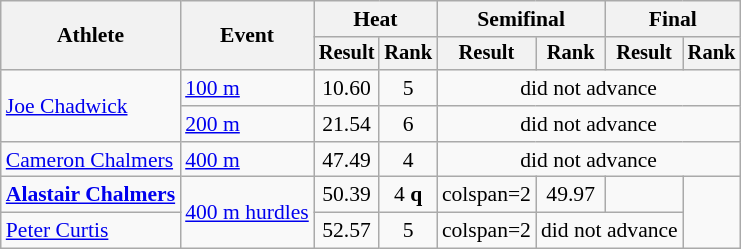<table class="wikitable" style="font-size:90%; text-align:center">
<tr>
<th rowspan=2>Athlete</th>
<th rowspan=2>Event</th>
<th colspan=2>Heat</th>
<th colspan=2>Semifinal</th>
<th colspan=2>Final</th>
</tr>
<tr style="font-size:95%">
<th>Result</th>
<th>Rank</th>
<th>Result</th>
<th>Rank</th>
<th>Result</th>
<th>Rank</th>
</tr>
<tr>
<td align=left rowspan=2><a href='#'>Joe Chadwick</a></td>
<td align=left rowspan=1><a href='#'>100 m</a></td>
<td>10.60</td>
<td>5</td>
<td colspan=4>did not advance</td>
</tr>
<tr>
<td align=left rowspan=1><a href='#'>200 m</a></td>
<td>21.54</td>
<td>6</td>
<td colspan=4>did not advance</td>
</tr>
<tr>
<td align=left><a href='#'>Cameron Chalmers</a></td>
<td align=left rowspan=1><a href='#'>400 m</a></td>
<td>47.49</td>
<td>4</td>
<td colspan=4>did not advance</td>
</tr>
<tr>
<td align=left><strong><a href='#'>Alastair Chalmers</a></strong></td>
<td align=left rowspan=2><a href='#'>400 m hurdles</a></td>
<td>50.39</td>
<td>4 <strong>q</strong></td>
<td>colspan=2 </td>
<td>49.97</td>
<td></td>
</tr>
<tr>
<td align=left><a href='#'>Peter Curtis</a></td>
<td>52.57</td>
<td>5</td>
<td>colspan=2 </td>
<td colspan=2>did not advance</td>
</tr>
</table>
